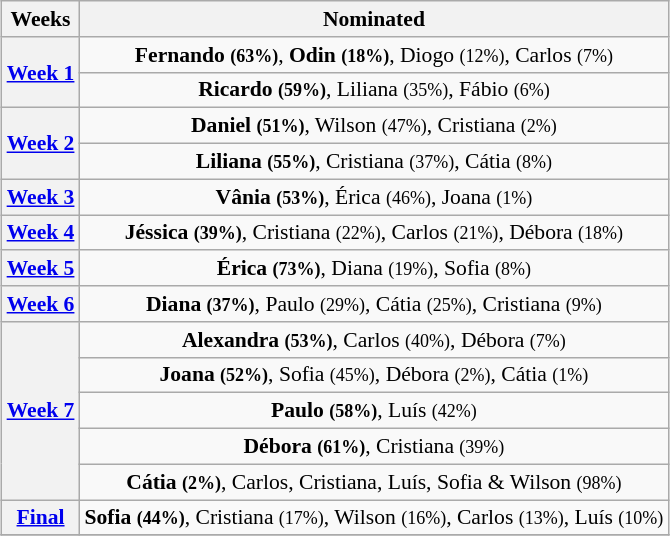<table class="wikitable" style="font-size:90%; text-align:center; margin-left: auto; margin-right: auto">
<tr>
<th>Weeks</th>
<th>Nominated</th>
</tr>
<tr>
<th rowspan=2><a href='#'>Week 1</a></th>
<td><strong>Fernando <small>(63%)</small></strong>, <strong>Odin <small>(18%)</small></strong>, Diogo <small>(12%)</small>, Carlos <small>(7%)</small></td>
</tr>
<tr>
<td><strong>Ricardo <small>(59%)</small></strong>, Liliana <small>(35%)</small>, Fábio <small>(6%)</small></td>
</tr>
<tr>
<th rowspan=2><a href='#'>Week 2</a></th>
<td><strong>Daniel <small>(51%)</small></strong>, Wilson <small>(47%)</small>, Cristiana <small>(2%)</small></td>
</tr>
<tr>
<td><strong>Liliana <small>(55%)</small></strong>, Cristiana <small>(37%)</small>, Cátia <small>(8%)</small></td>
</tr>
<tr>
<th><a href='#'>Week 3</a></th>
<td><strong>Vânia <small>(53%)</small></strong>, Érica <small>(46%)</small>, Joana <small>(1%)</small></td>
</tr>
<tr>
<th><a href='#'>Week 4</a></th>
<td><strong>Jéssica <small>(39%)</small></strong>, Cristiana <small>(22%)</small>, Carlos <small>(21%)</small>, Débora <small>(18%)</small></td>
</tr>
<tr>
<th><a href='#'>Week 5</a></th>
<td><strong>Érica <small>(73%)</small></strong>, Diana <small>(19%)</small>, Sofia <small>(8%)</small></td>
</tr>
<tr>
<th><a href='#'>Week 6</a></th>
<td><strong>Diana <small>(37%)</small></strong>, Paulo <small>(29%)</small>, Cátia <small>(25%)</small>, Cristiana <small>(9%)</small></td>
</tr>
<tr>
<th rowspan=5><a href='#'>Week 7</a></th>
<td><strong>Alexandra <small>(53%)</small></strong>, Carlos <small>(40%)</small>, Débora <small>(7%)</small></td>
</tr>
<tr>
<td><strong>Joana <small>(52%)</small></strong>, Sofia <small>(45%)</small>, Débora <small>(2%)</small>, Cátia <small>(1%)</small></td>
</tr>
<tr>
<td><strong>Paulo <small>(58%)</small></strong>, Luís <small>(42%)</small></td>
</tr>
<tr>
<td><strong>Débora <small>(61%)</small></strong>, Cristiana <small>(39%)</small></td>
</tr>
<tr>
<td><strong>Cátia <small>(2%)</small></strong>, Carlos, Cristiana, Luís, Sofia & Wilson <small>(98%)</small></td>
</tr>
<tr>
<th><a href='#'>Final</a></th>
<td><strong>Sofia <small>(44%)</small></strong>, Cristiana <small>(17%)</small>, Wilson <small>(16%)</small>, Carlos <small>(13%)</small>, Luís <small>(10%)</small></td>
</tr>
<tr>
</tr>
</table>
